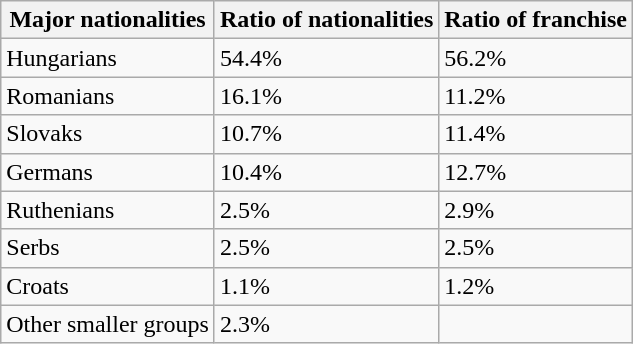<table class="wikitable">
<tr>
<th>Major nationalities</th>
<th>Ratio of nationalities</th>
<th>Ratio of franchise</th>
</tr>
<tr>
<td>Hungarians</td>
<td>54.4%</td>
<td>56.2%</td>
</tr>
<tr>
<td>Romanians</td>
<td>16.1%</td>
<td>11.2%</td>
</tr>
<tr>
<td>Slovaks</td>
<td>10.7%</td>
<td>11.4%</td>
</tr>
<tr>
<td>Germans</td>
<td>10.4%</td>
<td>12.7%</td>
</tr>
<tr>
<td>Ruthenians</td>
<td>2.5%</td>
<td>2.9%</td>
</tr>
<tr>
<td>Serbs</td>
<td>2.5%</td>
<td>2.5%</td>
</tr>
<tr>
<td>Croats</td>
<td>1.1%</td>
<td>1.2%</td>
</tr>
<tr>
<td>Other smaller groups</td>
<td>2.3%</td>
<td></td>
</tr>
</table>
